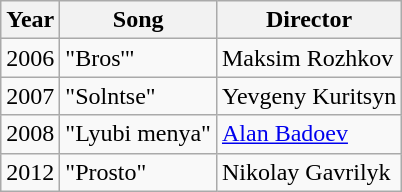<table class="wikitable">
<tr>
<th>Year</th>
<th>Song</th>
<th>Director</th>
</tr>
<tr>
<td>2006</td>
<td>"Bros'"</td>
<td>Maksim Rozhkov</td>
</tr>
<tr>
<td>2007</td>
<td>"Solntse"</td>
<td>Yevgeny  Kuritsyn</td>
</tr>
<tr>
<td>2008</td>
<td>"Lyubi menya"</td>
<td><a href='#'>Alan Badoev</a></td>
</tr>
<tr>
<td>2012</td>
<td>"Prosto"</td>
<td>Nikolay Gavrilyk</td>
</tr>
</table>
